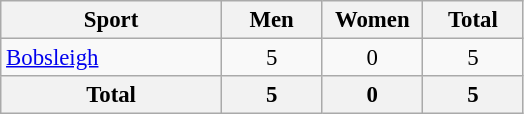<table class="wikitable" style="text-align:center; font-size: 95%">
<tr>
<th width=140>Sport</th>
<th width=60>Men</th>
<th width=60>Women</th>
<th width=60>Total</th>
</tr>
<tr>
<td align=left><a href='#'>Bobsleigh</a></td>
<td>5</td>
<td>0</td>
<td>5</td>
</tr>
<tr>
<th>Total</th>
<th>5</th>
<th>0</th>
<th>5</th>
</tr>
</table>
